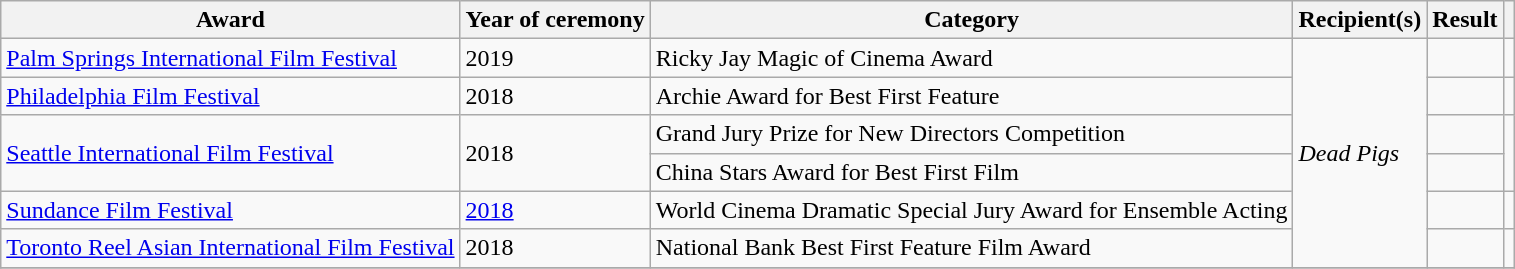<table class="wikitable plainrowheaders sortable">
<tr>
<th scope="col">Award</th>
<th scope="col">Year of ceremony</th>
<th scope="col">Category</th>
<th scope="col">Recipient(s)</th>
<th scope="col">Result</th>
<th scope="col" class="unsortable"></th>
</tr>
<tr>
<td><a href='#'>Palm Springs International Film Festival</a></td>
<td>2019</td>
<td>Ricky Jay Magic of Cinema Award</td>
<td rowspan="6"><em>Dead Pigs</em></td>
<td></td>
<td></td>
</tr>
<tr>
<td><a href='#'>Philadelphia Film Festival</a></td>
<td>2018</td>
<td>Archie Award for Best First Feature</td>
<td></td>
<td></td>
</tr>
<tr>
<td rowspan="2"><a href='#'>Seattle International Film Festival</a></td>
<td rowspan="2">2018</td>
<td>Grand Jury Prize for New Directors Competition</td>
<td></td>
<td rowspan="2"></td>
</tr>
<tr>
<td>China Stars Award for Best First Film</td>
<td></td>
</tr>
<tr>
<td><a href='#'>Sundance Film Festival</a></td>
<td><a href='#'>2018</a></td>
<td>World Cinema Dramatic Special Jury Award for Ensemble Acting</td>
<td></td>
<td></td>
</tr>
<tr>
<td><a href='#'>Toronto Reel Asian International Film Festival</a></td>
<td>2018</td>
<td>National Bank Best First Feature Film Award</td>
<td></td>
<td></td>
</tr>
<tr>
</tr>
</table>
